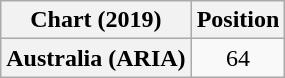<table class="wikitable plainrowheaders" style="text-align:center">
<tr>
<th scope="col">Chart (2019)</th>
<th scope="col">Position</th>
</tr>
<tr>
<th scope="row">Australia (ARIA)</th>
<td>64</td>
</tr>
</table>
